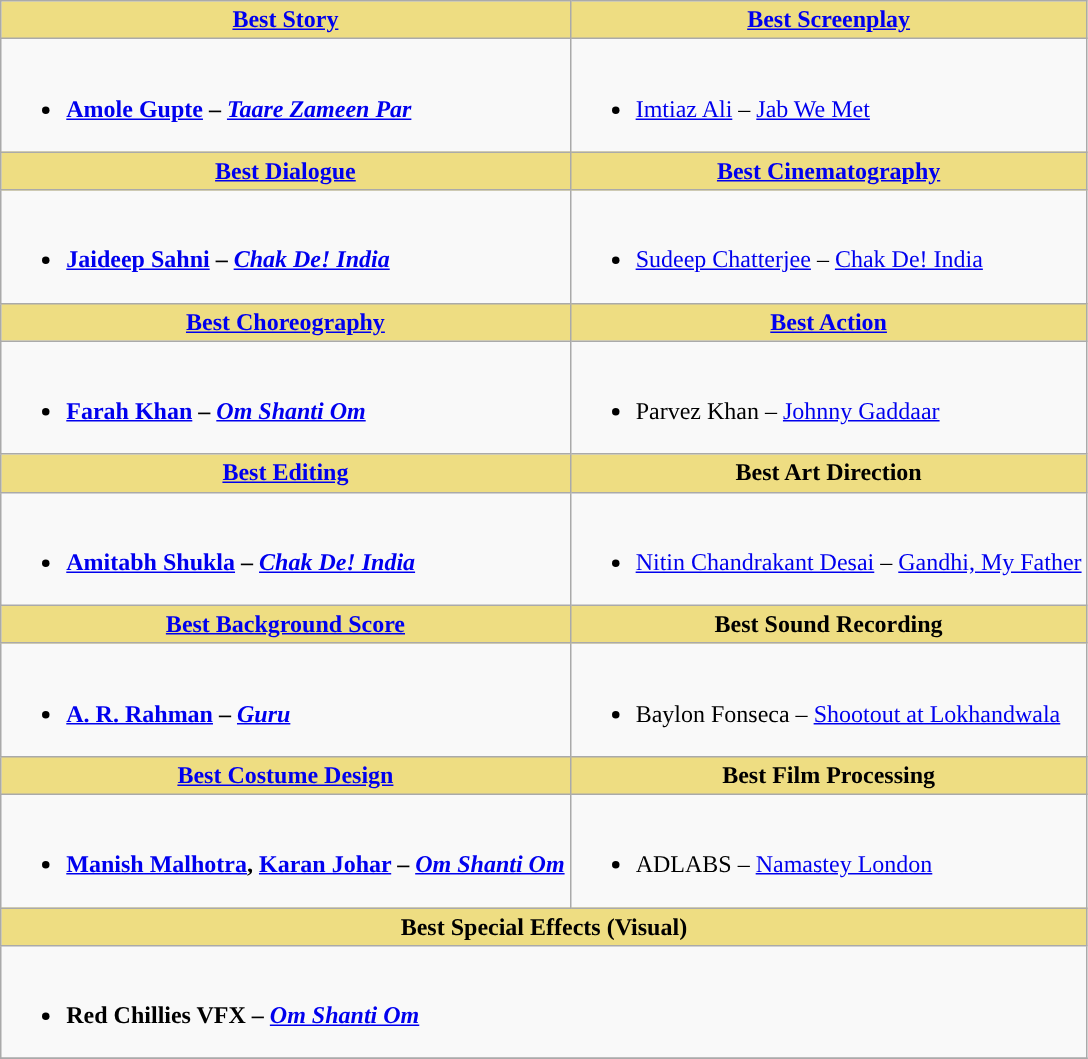<table class="wikitable">
<tr>
<th ! style="background:#eedd82; text-align:center;"><a href='#'>Best Story</a></th>
<th ! style="background:#eedd82; text-align:center;"><a href='#'>Best Screenplay</a></th>
</tr>
<tr>
<td valign="top"><br><ul><li><strong><a href='#'>Amole Gupte</a> – <em><a href='#'>Taare Zameen Par</a><strong><em></li></ul></td>
<td valign="top"><br><ul><li></strong><a href='#'>Imtiaz Ali</a> – </em><a href='#'>Jab We Met</a></em></strong></li></ul></td>
</tr>
<tr>
<th ! style="background:#eedd82; text-align:center;"><a href='#'>Best Dialogue</a></th>
<th ! style="background:#eedd82; text-align:center;"><a href='#'>Best Cinematography</a></th>
</tr>
<tr>
<td valign="top"><br><ul><li><strong><a href='#'>Jaideep Sahni</a> – <em><a href='#'>Chak De! India</a><strong><em></li></ul></td>
<td valign="top"><br><ul><li></strong><a href='#'>Sudeep Chatterjee</a> – </em><a href='#'>Chak De! India</a></em></strong></li></ul></td>
</tr>
<tr>
<th ! style="background:#eedd82; text-align:center;"><a href='#'>Best Choreography</a></th>
<th ! style="background:#eedd82; text-align:center;"><a href='#'>Best Action</a></th>
</tr>
<tr>
<td valign="top"><br><ul><li><strong><a href='#'>Farah Khan</a> – <em><a href='#'>Om Shanti Om</a><strong><em></li></ul></td>
<td valign="top"><br><ul><li></strong>Parvez Khan – </em><a href='#'>Johnny Gaddaar</a></em></strong></li></ul></td>
</tr>
<tr>
<th ! style="background:#eedd82; text-align:center;"><a href='#'>Best Editing</a></th>
<th ! style="background:#eedd82; text-align:center;">Best Art Direction</th>
</tr>
<tr>
<td valign="top"><br><ul><li><strong><a href='#'>Amitabh Shukla</a> – <em><a href='#'>Chak De! India</a><strong><em></li></ul></td>
<td valign="top"><br><ul><li></strong><a href='#'>Nitin Chandrakant Desai</a> – </em><a href='#'>Gandhi, My Father</a></em></strong></li></ul></td>
</tr>
<tr>
<th ! style="background:#eedd82; text-align:center;"><a href='#'>Best Background Score</a></th>
<th ! style="background:#eedd82; text-align:center;">Best Sound Recording</th>
</tr>
<tr>
<td valign="top"><br><ul><li><strong><a href='#'>A. R. Rahman</a> – <em><a href='#'>Guru</a><strong><em></li></ul></td>
<td valign="top"><br><ul><li></strong>Baylon Fonseca – </em><a href='#'>Shootout at Lokhandwala</a></em></strong></li></ul></td>
</tr>
<tr>
<th ! style="background:#eedd82; text-align:center;"><a href='#'>Best Costume Design</a></th>
<th ! style="background:#eedd82; text-align:center;">Best Film Processing</th>
</tr>
<tr>
<td valign="top"><br><ul><li><strong><a href='#'>Manish Malhotra</a>, <a href='#'>Karan Johar</a> – <em><a href='#'>Om Shanti Om</a><strong><em></li></ul></td>
<td valign="top"><br><ul><li></strong>ADLABS – </em><a href='#'>Namastey London</a></em></strong></li></ul></td>
</tr>
<tr>
<th ! style="background:#eedd82; text-align:center;" colspan="2">Best Special Effects (Visual)</th>
</tr>
<tr>
<td valign="top" colspan="2"><br><ul><li><strong>Red Chillies VFX – <em><a href='#'>Om Shanti Om</a><strong><em></li></ul></td>
</tr>
<tr>
</tr>
</table>
